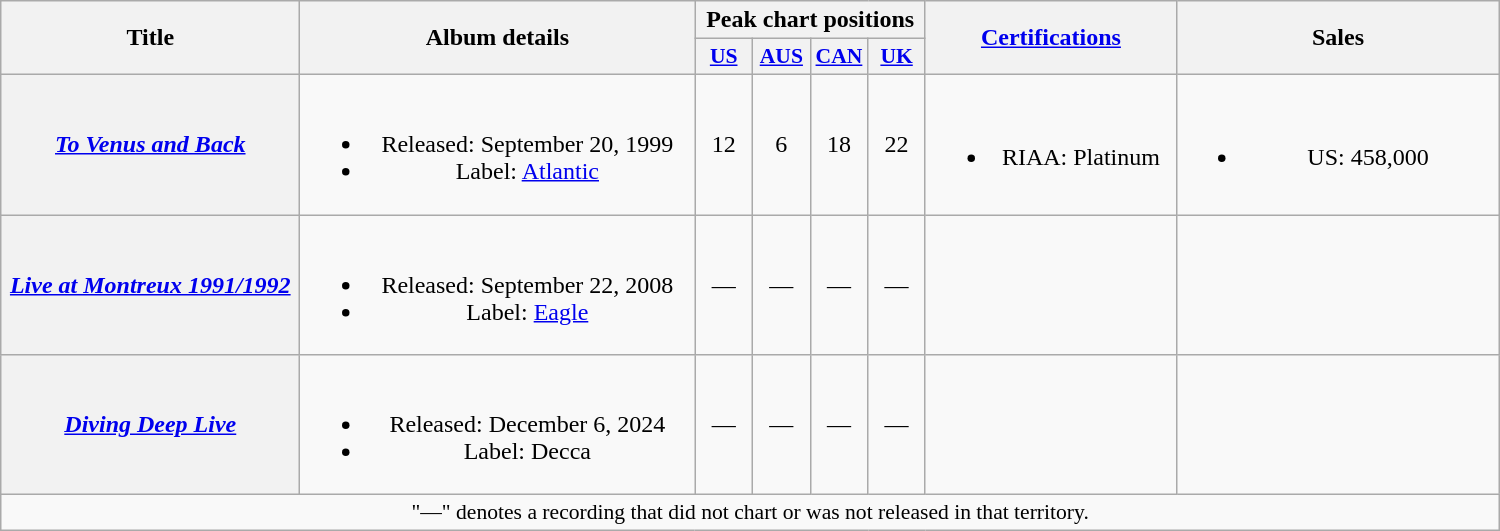<table class="wikitable plainrowheaders" style="text-align:center;">
<tr>
<th scope="col" rowspan="2" style="width:12em;">Title</th>
<th scope="col" rowspan="2" style="width:16em;">Album details</th>
<th scope="col" colspan="4">Peak chart positions</th>
<th scope="col" rowspan="2" style="width:10em;"><a href='#'>Certifications</a></th>
<th scope="col" rowspan="2" style="width:13em;">Sales</th>
</tr>
<tr>
<th scope="col" style="width:2.2em;font-size:90%;"><a href='#'>US</a><br></th>
<th scope="col" style="width:2.2em;font-size:90%;"><a href='#'>AUS</a><br></th>
<th scope="col" style="width:2.2em;font-size:90%;"><a href='#'>CAN</a><br></th>
<th scope="col" style="width:2.2em;font-size:90%;"><a href='#'>UK</a><br></th>
</tr>
<tr>
<th scope="row"><em><a href='#'>To Venus and Back</a></em></th>
<td><br><ul><li>Released: September 20, 1999</li><li>Label: <a href='#'>Atlantic</a></li></ul></td>
<td>12</td>
<td>6</td>
<td>18</td>
<td>22</td>
<td><br><ul><li>RIAA: Platinum</li></ul></td>
<td><br><ul><li>US: 458,000</li></ul></td>
</tr>
<tr>
<th scope="row"><em><a href='#'>Live at Montreux 1991/1992</a></em></th>
<td><br><ul><li>Released: September 22, 2008</li><li>Label: <a href='#'>Eagle</a></li></ul></td>
<td>—</td>
<td>—</td>
<td>—</td>
<td>—</td>
<td></td>
<td></td>
</tr>
<tr>
<th scope="row"><em><a href='#'>Diving Deep Live</a></em></th>
<td><br><ul><li>Released: December 6, 2024</li><li>Label: Decca</li></ul></td>
<td>—</td>
<td>—</td>
<td>—</td>
<td>—</td>
<td></td>
</tr>
<tr>
<td colspan="8" style="font-size:90%">"—" denotes a recording that did not chart or was not released in that territory.</td>
</tr>
</table>
